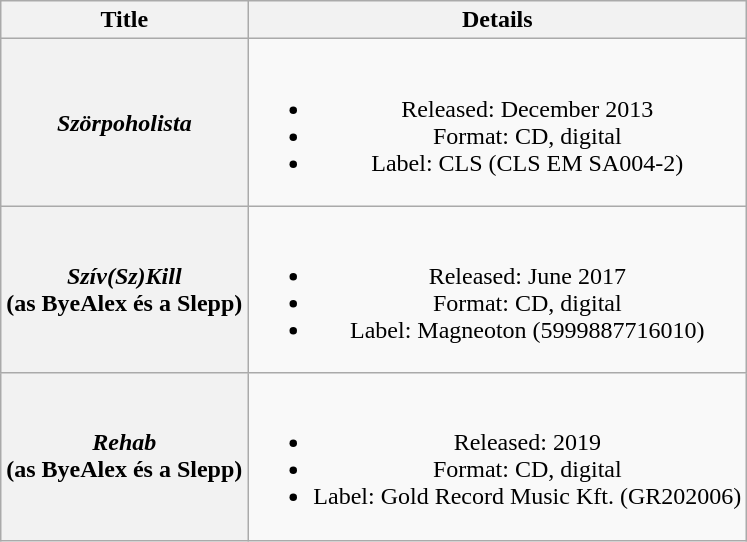<table class="wikitable plainrowheaders" style="text-align:center;" border="1">
<tr>
<th>Title</th>
<th>Details</th>
</tr>
<tr>
<th scope="row"><em>Szörpoholista</em></th>
<td><br><ul><li>Released: December 2013</li><li>Format: CD, digital</li><li>Label: CLS (CLS EM SA004-2)</li></ul></td>
</tr>
<tr>
<th scope="row"><em>Szív(Sz)Kill</em> <br> (as ByeAlex és a Slepp)</th>
<td><br><ul><li>Released: June 2017</li><li>Format: CD, digital</li><li>Label: Magneoton (5999887716010)</li></ul></td>
</tr>
<tr>
<th scope="row"><em>Rehab</em> <br> (as ByeAlex és a Slepp)</th>
<td><br><ul><li>Released: 2019</li><li>Format: CD, digital</li><li>Label: Gold Record Music Kft. (GR202006)</li></ul></td>
</tr>
</table>
